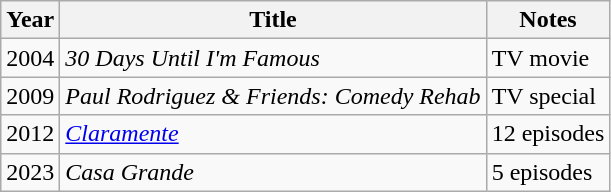<table class="wikitable">
<tr>
<th>Year</th>
<th>Title</th>
<th>Notes</th>
</tr>
<tr>
<td>2004</td>
<td><em>30 Days Until I'm Famous</em></td>
<td>TV movie</td>
</tr>
<tr>
<td>2009</td>
<td><em>Paul Rodriguez & Friends: Comedy Rehab</em></td>
<td>TV special</td>
</tr>
<tr>
<td>2012</td>
<td><em><a href='#'>Claramente</a></em></td>
<td>12 episodes</td>
</tr>
<tr>
<td>2023</td>
<td><em>Casa Grande</em></td>
<td>5 episodes</td>
</tr>
</table>
